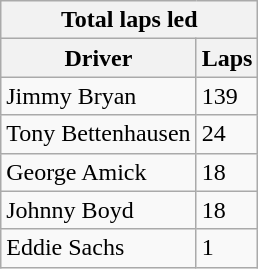<table class="wikitable">
<tr>
<th colspan=2>Total laps led</th>
</tr>
<tr>
<th>Driver</th>
<th>Laps</th>
</tr>
<tr>
<td>Jimmy Bryan</td>
<td>139</td>
</tr>
<tr>
<td>Tony Bettenhausen</td>
<td>24</td>
</tr>
<tr>
<td>George Amick</td>
<td>18</td>
</tr>
<tr>
<td>Johnny Boyd</td>
<td>18</td>
</tr>
<tr>
<td>Eddie Sachs</td>
<td>1</td>
</tr>
</table>
